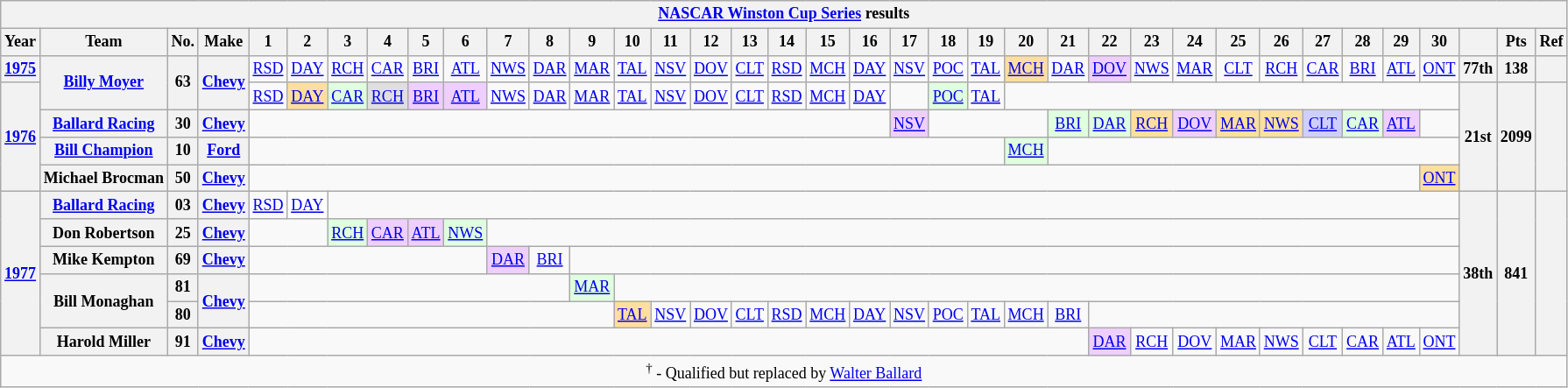<table class="wikitable" style="text-align:center; font-size:75%">
<tr>
<th colspan=40><a href='#'>NASCAR Winston Cup Series</a> results</th>
</tr>
<tr>
<th>Year</th>
<th>Team</th>
<th>No.</th>
<th>Make</th>
<th>1</th>
<th>2</th>
<th>3</th>
<th>4</th>
<th>5</th>
<th>6</th>
<th>7</th>
<th>8</th>
<th>9</th>
<th>10</th>
<th>11</th>
<th>12</th>
<th>13</th>
<th>14</th>
<th>15</th>
<th>16</th>
<th>17</th>
<th>18</th>
<th>19</th>
<th>20</th>
<th>21</th>
<th>22</th>
<th>23</th>
<th>24</th>
<th>25</th>
<th>26</th>
<th>27</th>
<th>28</th>
<th>29</th>
<th>30</th>
<th></th>
<th>Pts</th>
<th>Ref</th>
</tr>
<tr>
<th><a href='#'>1975</a></th>
<th rowspan=2><a href='#'>Billy Moyer</a></th>
<th rowspan=2>63</th>
<th rowspan=2><a href='#'>Chevy</a></th>
<td><a href='#'>RSD</a></td>
<td><a href='#'>DAY</a></td>
<td><a href='#'>RCH</a></td>
<td><a href='#'>CAR</a></td>
<td><a href='#'>BRI</a></td>
<td><a href='#'>ATL</a></td>
<td><a href='#'>NWS</a></td>
<td><a href='#'>DAR</a></td>
<td><a href='#'>MAR</a></td>
<td><a href='#'>TAL</a></td>
<td><a href='#'>NSV</a></td>
<td><a href='#'>DOV</a></td>
<td><a href='#'>CLT</a></td>
<td><a href='#'>RSD</a></td>
<td><a href='#'>MCH</a></td>
<td><a href='#'>DAY</a></td>
<td><a href='#'>NSV</a></td>
<td><a href='#'>POC</a></td>
<td><a href='#'>TAL</a></td>
<td style="background:#FFDF9F;"><a href='#'>MCH</a><br></td>
<td><a href='#'>DAR</a></td>
<td style="background:#EFCFFF;"><a href='#'>DOV</a><br></td>
<td><a href='#'>NWS</a></td>
<td><a href='#'>MAR</a></td>
<td><a href='#'>CLT</a></td>
<td><a href='#'>RCH</a></td>
<td><a href='#'>CAR</a></td>
<td><a href='#'>BRI</a></td>
<td><a href='#'>ATL</a></td>
<td><a href='#'>ONT</a></td>
<th>77th</th>
<th>138</th>
<th></th>
</tr>
<tr>
<th rowspan=4><a href='#'>1976</a></th>
<td><a href='#'>RSD</a></td>
<td style="background:#FFDF9F;"><a href='#'>DAY</a><br></td>
<td style="background:#DFFFDF;"><a href='#'>CAR</a><br></td>
<td style="background:#DFDFDF;"><a href='#'>RCH</a><br></td>
<td style="background:#EFCFFF;"><a href='#'>BRI</a><br></td>
<td style="background:#EFCFFF;"><a href='#'>ATL</a><br></td>
<td><a href='#'>NWS</a></td>
<td><a href='#'>DAR</a></td>
<td><a href='#'>MAR</a></td>
<td><a href='#'>TAL</a></td>
<td><a href='#'>NSV</a></td>
<td><a href='#'>DOV</a></td>
<td><a href='#'>CLT</a></td>
<td><a href='#'>RSD</a></td>
<td><a href='#'>MCH</a></td>
<td><a href='#'>DAY</a></td>
<td></td>
<td style="background:#DFFFDF;"><a href='#'>POC</a><br></td>
<td><a href='#'>TAL</a></td>
<td colspan=11></td>
<th rowspan=4>21st</th>
<th rowspan=4>2099</th>
<th rowspan=4></th>
</tr>
<tr>
<th><a href='#'>Ballard Racing</a></th>
<th>30</th>
<th><a href='#'>Chevy</a></th>
<td colspan=16></td>
<td style="background:#EFCFFF;"><a href='#'>NSV</a><br></td>
<td colspan=3></td>
<td style="background:#DFFFDF;"><a href='#'>BRI</a><br></td>
<td style="background:#DFFFDF;"><a href='#'>DAR</a><br></td>
<td style="background:#FFDF9F;"><a href='#'>RCH</a><br></td>
<td style="background:#EFCFFF;"><a href='#'>DOV</a><br></td>
<td style="background:#FFDF9F;"><a href='#'>MAR</a><br></td>
<td style="background:#FFDF9F;"><a href='#'>NWS</a><br></td>
<td style="background:#CFCFFF;"><a href='#'>CLT</a><br></td>
<td style="background:#DFFFDF;"><a href='#'>CAR</a><br></td>
<td style="background:#EFCFFF;"><a href='#'>ATL</a><br></td>
<td></td>
</tr>
<tr>
<th><a href='#'>Bill Champion</a></th>
<th>10</th>
<th><a href='#'>Ford</a></th>
<td colspan=19></td>
<td style="background:#DFFFDF;"><a href='#'>MCH</a><br></td>
<td colspan=10></td>
</tr>
<tr>
<th>Michael Brocman</th>
<th>50</th>
<th><a href='#'>Chevy</a></th>
<td colspan=29></td>
<td style="background:#FFDF9F;"><a href='#'>ONT</a><br></td>
</tr>
<tr>
<th rowspan=6><a href='#'>1977</a></th>
<th><a href='#'>Ballard Racing</a></th>
<th>03</th>
<th><a href='#'>Chevy</a></th>
<td><a href='#'>RSD</a></td>
<td style="background:#FFFFFF;"><a href='#'>DAY</a><br></td>
<td colspan=28></td>
<th rowspan=6>38th</th>
<th rowspan=6>841</th>
<th rowspan=6></th>
</tr>
<tr>
<th>Don Robertson</th>
<th>25</th>
<th><a href='#'>Chevy</a></th>
<td colspan=2></td>
<td style="background:#DFFFDF;"><a href='#'>RCH</a><br></td>
<td style="background:#EFCFFF;"><a href='#'>CAR</a><br></td>
<td style="background:#EFCFFF;"><a href='#'>ATL</a><br></td>
<td style="background:#DFFFDF;"><a href='#'>NWS</a><br></td>
<td colspan=24></td>
</tr>
<tr>
<th>Mike Kempton</th>
<th>69</th>
<th><a href='#'>Chevy</a></th>
<td colspan=6></td>
<td style="background:#EFCFFF;"><a href='#'>DAR</a><br></td>
<td><a href='#'>BRI</a></td>
<td colspan=22></td>
</tr>
<tr>
<th rowspan=2>Bill Monaghan</th>
<th>81</th>
<th rowspan=2><a href='#'>Chevy</a></th>
<td colspan=8></td>
<td style="background:#DFFFDF;"><a href='#'>MAR</a><br></td>
<td colspan=21></td>
</tr>
<tr>
<th>80</th>
<td colspan=9></td>
<td style="background:#FFDF9F;"><a href='#'>TAL</a><br></td>
<td><a href='#'>NSV</a></td>
<td><a href='#'>DOV</a></td>
<td><a href='#'>CLT</a></td>
<td><a href='#'>RSD</a></td>
<td><a href='#'>MCH</a></td>
<td><a href='#'>DAY</a></td>
<td><a href='#'>NSV</a></td>
<td><a href='#'>POC</a></td>
<td><a href='#'>TAL</a></td>
<td><a href='#'>MCH</a></td>
<td><a href='#'>BRI</a></td>
<td colspan=9></td>
</tr>
<tr>
<th>Harold Miller</th>
<th>91</th>
<th><a href='#'>Chevy</a></th>
<td colspan=21></td>
<td style="background:#EFCFFF;"><a href='#'>DAR</a><br></td>
<td><a href='#'>RCH</a></td>
<td><a href='#'>DOV</a></td>
<td><a href='#'>MAR</a></td>
<td><a href='#'>NWS</a></td>
<td><a href='#'>CLT</a></td>
<td><a href='#'>CAR</a></td>
<td><a href='#'>ATL</a></td>
<td><a href='#'>ONT</a></td>
</tr>
<tr>
<td colspan=50><sup>†</sup> - Qualified but replaced by <a href='#'>Walter Ballard</a></td>
</tr>
</table>
